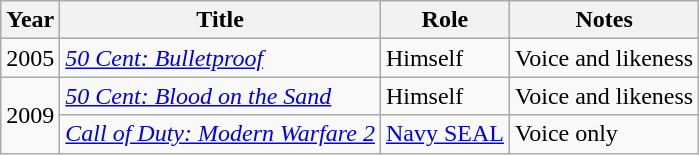<table class="wikitable sortable">
<tr>
<th>Year</th>
<th>Title</th>
<th>Role</th>
<th class="unsortable">Notes</th>
</tr>
<tr>
<td>2005</td>
<td><em><a href='#'>50 Cent: Bulletproof</a></em></td>
<td>Himself</td>
<td>Voice and likeness</td>
</tr>
<tr>
<td rowspan="2">2009</td>
<td><em><a href='#'>50 Cent: Blood on the Sand</a></em></td>
<td>Himself</td>
<td>Voice and likeness</td>
</tr>
<tr>
<td><em><a href='#'>Call of Duty: Modern Warfare 2</a></em></td>
<td><a href='#'>Navy SEAL</a></td>
<td>Voice only</td>
</tr>
</table>
